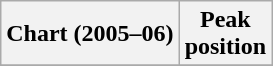<table class="wikitable plainrowheaders">
<tr>
<th>Chart (2005–06)</th>
<th>Peak<br>position</th>
</tr>
<tr>
</tr>
</table>
